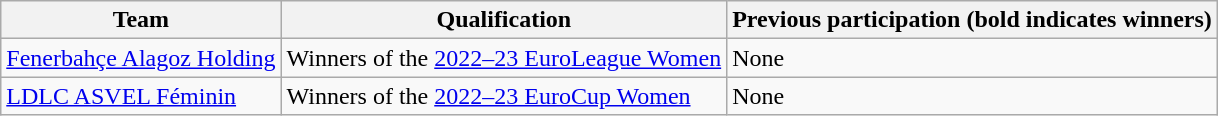<table class="wikitable">
<tr>
<th>Team</th>
<th>Qualification</th>
<th>Previous participation (bold indicates winners)</th>
</tr>
<tr>
<td> <a href='#'>Fenerbahçe Alagoz Holding</a></td>
<td>Winners of the <a href='#'>2022–23 EuroLeague Women</a></td>
<td>None</td>
</tr>
<tr>
<td> <a href='#'>LDLC ASVEL Féminin</a></td>
<td>Winners of the <a href='#'>2022–23 EuroCup Women</a></td>
<td>None</td>
</tr>
</table>
